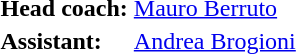<table>
<tr>
<td><strong>Head coach:</strong></td>
<td><a href='#'>Mauro Berruto</a></td>
</tr>
<tr>
<td><strong>Assistant:</strong></td>
<td><a href='#'>Andrea Brogioni</a></td>
</tr>
</table>
